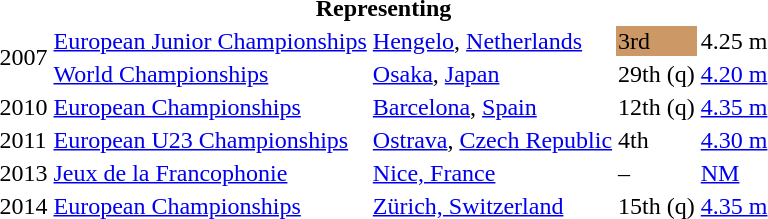<table>
<tr>
<th colspan="6">Representing </th>
</tr>
<tr>
<td rowspan=2>2007</td>
<td><a href='#'>European Junior Championships</a></td>
<td><a href='#'>Hengelo</a>, <a href='#'>Netherlands</a></td>
<td bgcolor=cc9966>3rd</td>
<td>4.25 m</td>
</tr>
<tr>
<td><a href='#'>World Championships</a></td>
<td><a href='#'>Osaka</a>, <a href='#'>Japan</a></td>
<td>29th (q)</td>
<td><a href='#'>4.20 m</a></td>
</tr>
<tr>
<td>2010</td>
<td><a href='#'>European Championships</a></td>
<td><a href='#'>Barcelona</a>, <a href='#'>Spain</a></td>
<td>12th (q)</td>
<td><a href='#'>4.35 m</a></td>
</tr>
<tr>
<td>2011</td>
<td><a href='#'>European U23 Championships</a></td>
<td><a href='#'>Ostrava</a>, <a href='#'>Czech Republic</a></td>
<td>4th</td>
<td><a href='#'>4.30 m</a></td>
</tr>
<tr>
<td>2013</td>
<td><a href='#'>Jeux de la Francophonie</a></td>
<td><a href='#'>Nice, France</a></td>
<td>–</td>
<td><a href='#'>NM</a></td>
</tr>
<tr>
<td>2014</td>
<td><a href='#'>European Championships</a></td>
<td><a href='#'>Zürich, Switzerland</a></td>
<td>15th (q)</td>
<td><a href='#'>4.35 m</a></td>
</tr>
</table>
